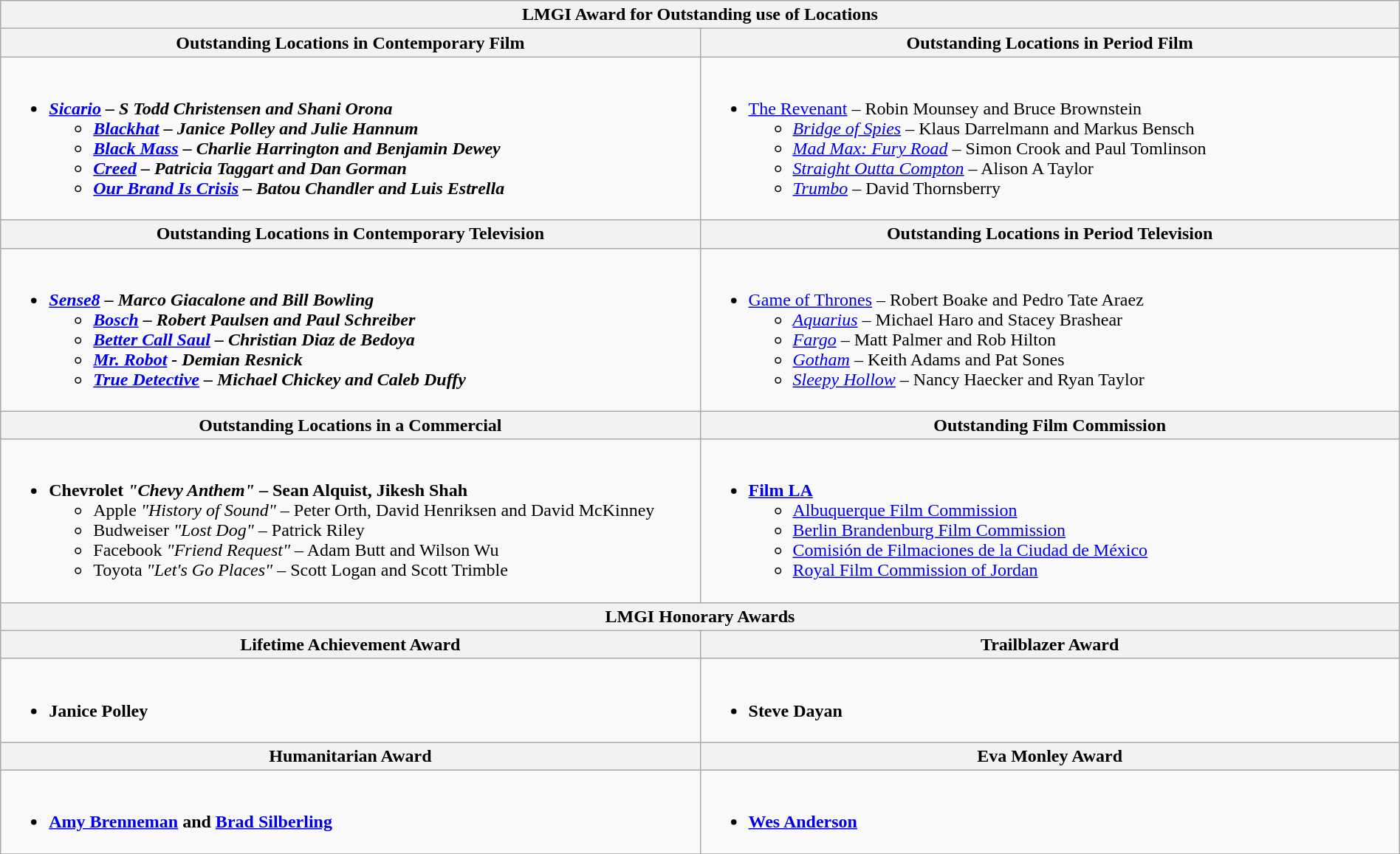<table class=wikitable width="100%">
<tr>
<th colspan="2">LMGI Award for Outstanding use of Locations</th>
</tr>
<tr>
<th width="50%">Outstanding Locations in Contemporary Film</th>
<th width="50%">Outstanding Locations in Period Film</th>
</tr>
<tr>
<td valign="top"><br><ul><li><strong><em><a href='#'>Sicario</a><em> – S Todd Christensen and Shani Orona<strong><ul><li></em><a href='#'>Blackhat</a><em> – Janice Polley and Julie Hannum</li><li></em><a href='#'>Black Mass</a><em> – Charlie Harrington and Benjamin Dewey</li><li></em><a href='#'>Creed</a><em> – Patricia Taggart and Dan Gorman</li><li></em><a href='#'>Our Brand Is Crisis</a><em> – Batou Chandler and Luis Estrella</li></ul></li></ul></td>
<td valign="top"><br><ul><li></em></strong><a href='#'>The Revenant</a></em> – Robin Mounsey and Bruce Brownstein</strong><ul><li><em><a href='#'>Bridge of Spies</a></em> – Klaus Darrelmann and Markus Bensch</li><li><em><a href='#'>Mad Max: Fury Road</a></em> – Simon Crook and Paul Tomlinson</li><li><em><a href='#'>Straight Outta Compton</a></em> – Alison A Taylor</li><li><em><a href='#'>Trumbo</a></em> – David Thornsberry</li></ul></li></ul></td>
</tr>
<tr>
<th>Outstanding Locations in Contemporary Television</th>
<th>Outstanding Locations in Period Television</th>
</tr>
<tr>
<td valign="top"><br><ul><li><strong><em><a href='#'>Sense8</a><em> – Marco Giacalone and Bill Bowling<strong><ul><li></em><a href='#'>Bosch</a><em> – Robert Paulsen and Paul Schreiber</li><li></em><a href='#'>Better Call Saul</a><em> – Christian Diaz de Bedoya</li><li></em><a href='#'>Mr. Robot</a><em> - Demian Resnick</li><li></em><a href='#'>True Detective</a><em> – Michael Chickey and Caleb Duffy</li></ul></li></ul></td>
<td valign="top"><br><ul><li></em></strong><a href='#'>Game of Thrones</a></em> – Robert Boake and Pedro Tate Araez</strong><ul><li><em><a href='#'>Aquarius</a></em> – Michael Haro and Stacey Brashear</li><li><em><a href='#'>Fargo</a></em> – Matt Palmer and Rob Hilton</li><li><em><a href='#'>Gotham</a></em> – Keith Adams and Pat Sones</li><li><em><a href='#'>Sleepy Hollow</a></em> – Nancy Haecker and Ryan Taylor</li></ul></li></ul></td>
</tr>
<tr>
<th>Outstanding Locations in a Commercial</th>
<th>Outstanding Film Commission</th>
</tr>
<tr>
<td valign="top"><br><ul><li><strong>Chevrolet <em>"Chevy Anthem"</em> – Sean Alquist, Jikesh Shah</strong><ul><li>Apple <em>"History of Sound"</em> – Peter Orth, David Henriksen and David McKinney</li><li>Budweiser <em>"Lost Dog"</em> – Patrick Riley</li><li>Facebook <em>"Friend Request"</em> – Adam Butt and Wilson Wu</li><li>Toyota <em>"Let's Go Places"</em> – Scott Logan and Scott Trimble</li></ul></li></ul></td>
<td valign="top"><br><ul><li><strong><a href='#'>Film LA</a></strong><ul><li><a href='#'>Albuquerque Film Commission</a></li><li><a href='#'>Berlin Brandenburg Film Commission</a></li><li><a href='#'>Comisión de Filmaciones de la Ciudad de México</a></li><li><a href='#'>Royal Film Commission of Jordan</a></li></ul></li></ul></td>
</tr>
<tr>
<th colspan="2">LMGI Honorary Awards</th>
</tr>
<tr>
<th>Lifetime Achievement Award</th>
<th>Trailblazer Award</th>
</tr>
<tr>
<td valign="top"><br><ul><li><strong>Janice Polley</strong></li></ul></td>
<td valign="top"><br><ul><li><strong>Steve Dayan</strong></li></ul></td>
</tr>
<tr>
<th>Humanitarian Award</th>
<th>Eva Monley Award</th>
</tr>
<tr>
<td valign="top"><br><ul><li><strong><a href='#'>Amy Brenneman</a> and <a href='#'>Brad Silberling</a></strong></li></ul></td>
<td valign="top"><br><ul><li><strong><a href='#'>Wes Anderson</a></strong></li></ul></td>
</tr>
<tr>
</tr>
</table>
